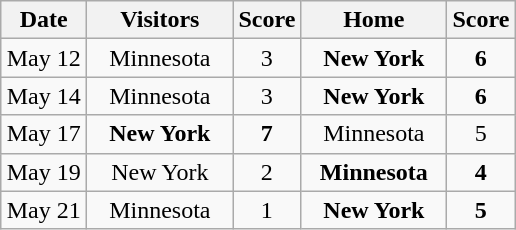<table class="wikitable">
<tr>
<th width="50">Date</th>
<th width="90">Visitors</th>
<th width="25">Score</th>
<th width="90">Home</th>
<th width="25">Score</th>
</tr>
<tr align="center">
<td>May 12</td>
<td>Minnesota</td>
<td align="center">3</td>
<td><strong>New York</strong></td>
<td align="center"><strong>6</strong></td>
</tr>
<tr align="center">
<td>May 14</td>
<td>Minnesota</td>
<td align="center">3</td>
<td><strong>New York</strong></td>
<td align="center"><strong>6</strong></td>
</tr>
<tr align="center">
<td>May 17</td>
<td><strong>New York</strong></td>
<td align="center"><strong>7</strong></td>
<td>Minnesota</td>
<td align="center">5</td>
</tr>
<tr align="center">
<td>May 19</td>
<td>New York</td>
<td align="center">2</td>
<td><strong>Minnesota </strong></td>
<td align="center"><strong>4</strong></td>
</tr>
<tr align="center">
<td>May 21</td>
<td>Minnesota</td>
<td align="center">1</td>
<td><strong>New York</strong></td>
<td align="center"><strong>5</strong></td>
</tr>
</table>
